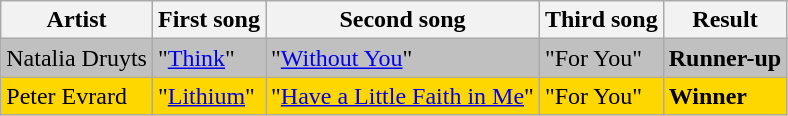<table class=wikitable>
<tr>
<th>Artist</th>
<th>First song</th>
<th>Second song</th>
<th>Third song</th>
<th>Result</th>
</tr>
<tr style="background:silver;">
<td>Natalia Druyts</td>
<td>"<a href='#'>Think</a>"</td>
<td>"<a href='#'>Without You</a>"</td>
<td>"For You"</td>
<td><strong>Runner-up</strong></td>
</tr>
<tr style="background:gold;">
<td>Peter Evrard</td>
<td>"<a href='#'>Lithium</a>"</td>
<td>"<a href='#'>Have a Little Faith in Me</a>"</td>
<td>"For You"</td>
<td><strong>Winner</strong></td>
</tr>
</table>
